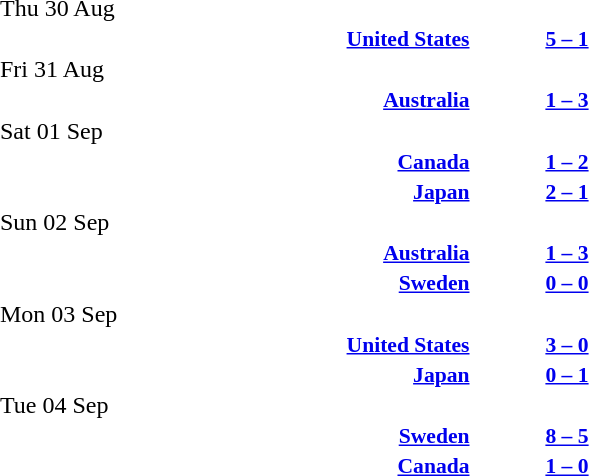<table width=100% cellspacing=1>
<tr>
<th width=25%></th>
<th width=10%></th>
<th></th>
</tr>
<tr>
<td>Thu 30 Aug</td>
</tr>
<tr style=font-size:90%>
<td align=right><strong><a href='#'>United States</a> </strong></td>
<td align=center><strong><a href='#'>5 – 1</a></strong></td>
<td><strong></strong></td>
</tr>
<tr>
<td>Fri 31 Aug</td>
</tr>
<tr style=font-size:90%>
<td align=right><strong><a href='#'>Australia</a> </strong></td>
<td align=center><strong><a href='#'>1 – 3</a></strong></td>
<td><strong></strong></td>
</tr>
<tr>
<td>Sat 01 Sep</td>
</tr>
<tr style=font-size:90%>
<td align=right><strong><a href='#'>Canada</a> </strong></td>
<td align=center><strong><a href='#'>1 – 2</a></strong></td>
<td><strong></strong></td>
</tr>
<tr style=font-size:90%>
<td align=right><strong><a href='#'>Japan</a> </strong></td>
<td align=center><strong><a href='#'>2 – 1</a></strong></td>
<td><strong></strong></td>
</tr>
<tr>
<td>Sun 02 Sep</td>
</tr>
<tr style=font-size:90%>
<td align=right><strong><a href='#'>Australia</a> </strong></td>
<td align=center><strong><a href='#'>1 – 3</a></strong></td>
<td><strong></strong></td>
</tr>
<tr style=font-size:90%>
<td align=right><strong><a href='#'>Sweden</a> </strong></td>
<td align=center><strong><a href='#'>0 – 0</a></strong></td>
<td><strong></strong></td>
</tr>
<tr>
<td>Mon 03 Sep</td>
</tr>
<tr style=font-size:90%>
<td align=right><strong><a href='#'>United States</a> </strong></td>
<td align=center><strong><a href='#'>3 – 0</a></strong></td>
<td><strong></strong></td>
</tr>
<tr style=font-size:90%>
<td align=right><strong><a href='#'>Japan</a> </strong></td>
<td align=center><strong><a href='#'>0 – 1</a></strong></td>
<td><strong></strong></td>
</tr>
<tr>
<td>Tue 04 Sep</td>
</tr>
<tr style=font-size:90%>
<td align=right><strong><a href='#'>Sweden</a> </strong></td>
<td align=center><strong><a href='#'>8 – 5</a></strong></td>
<td><strong></strong></td>
</tr>
<tr style=font-size:90%>
<td align=right><strong><a href='#'>Canada</a> </strong></td>
<td align=center><strong><a href='#'>1 – 0</a></strong></td>
<td><strong></strong></td>
</tr>
</table>
